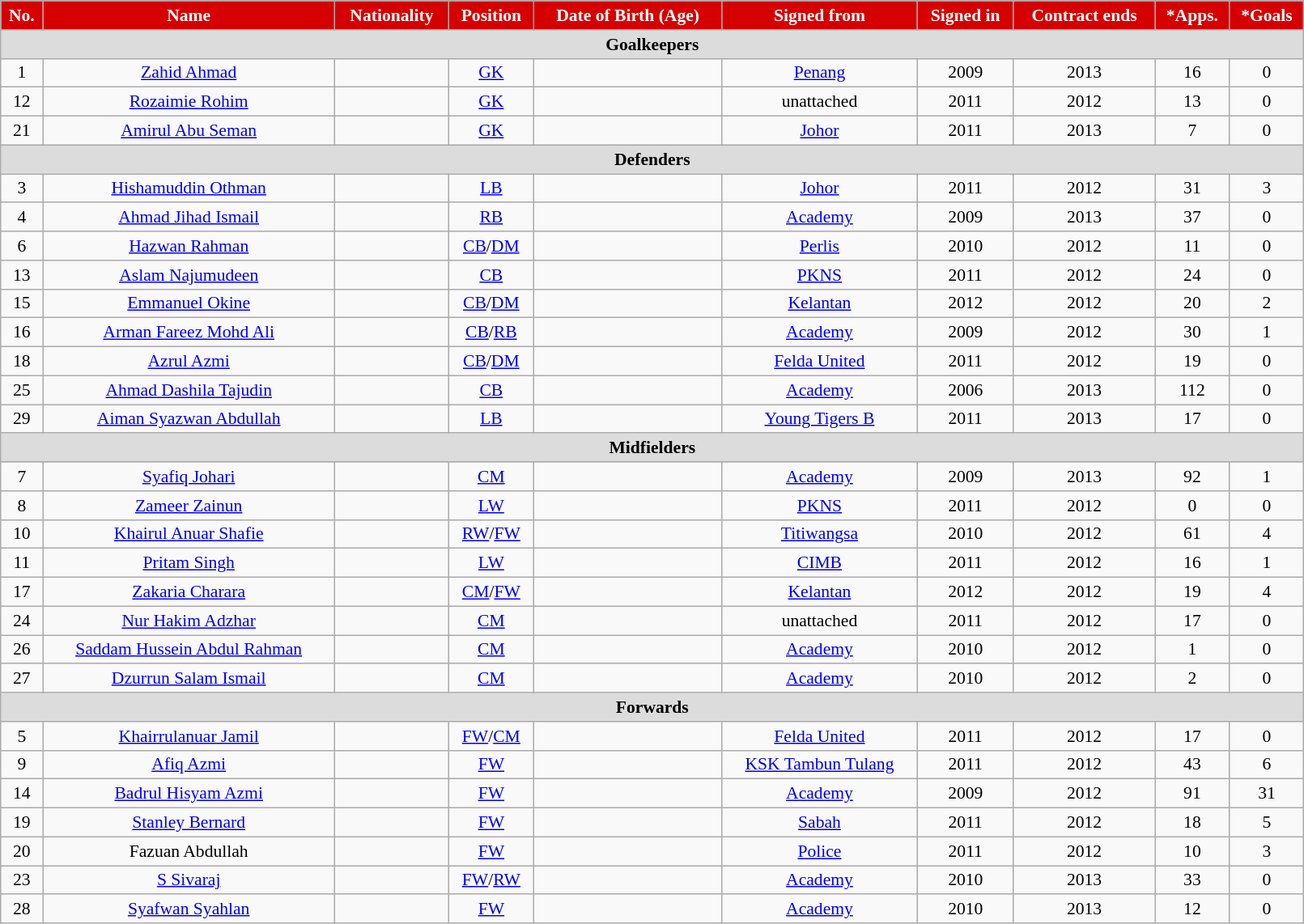<table class="wikitable"  style="text-align:center; font-size:90%; width:85%;">
<tr>
<th style="background:#d50000; color:white; text-align:center;">No.</th>
<th style="background:#d50000; color:white; text-align:center;">Name</th>
<th style="background:#d50000; color:white; text-align:center;">Nationality</th>
<th style="background:#d50000; color:white; text-align:center;">Position</th>
<th style="background:#d50000; color:white; text-align:center;">Date of Birth (Age)</th>
<th style="background:#d50000; color:white; text-align:center;">Signed from</th>
<th style="background:#d50000; color:white; text-align:center;">Signed in</th>
<th style="background:#d50000; color:white; text-align:center;">Contract ends</th>
<th style="background:#d50000; color:white; text-align:center;">*Apps.</th>
<th style="background:#d50000; color:white; text-align:center;">*Goals</th>
</tr>
<tr>
<th colspan="11"  style="background:#dcdcdc; text-align:center;">Goalkeepers</th>
</tr>
<tr>
<td>1</td>
<td><a href='#'>Zahid Ahmad</a></td>
<td></td>
<td><a href='#'>GK</a></td>
<td></td>
<td><a href='#'>Penang</a></td>
<td>2009</td>
<td>2013</td>
<td>16</td>
<td>0</td>
</tr>
<tr>
<td>12</td>
<td><a href='#'>Rozaimie Rohim</a></td>
<td></td>
<td><a href='#'>GK</a></td>
<td></td>
<td>unattached</td>
<td>2011</td>
<td>2012</td>
<td>13</td>
<td>0</td>
</tr>
<tr>
<td>21</td>
<td><a href='#'>Amirul Abu Seman</a></td>
<td></td>
<td><a href='#'>GK</a></td>
<td></td>
<td><a href='#'>Johor</a></td>
<td>2011</td>
<td>2013</td>
<td>7</td>
<td>0</td>
</tr>
<tr>
<th colspan="11"  style="background:#dcdcdc; text-align:center;">Defenders</th>
</tr>
<tr>
<td>3</td>
<td><a href='#'>Hishamuddin Othman</a></td>
<td></td>
<td><a href='#'>LB</a></td>
<td></td>
<td><a href='#'>Johor</a></td>
<td>2011</td>
<td>2012</td>
<td>31</td>
<td>3</td>
</tr>
<tr>
<td>4</td>
<td><a href='#'>Ahmad Jihad Ismail</a></td>
<td></td>
<td><a href='#'>RB</a></td>
<td></td>
<td><a href='#'>Academy</a></td>
<td>2009</td>
<td>2013</td>
<td>37</td>
<td>0</td>
</tr>
<tr>
<td>6</td>
<td><a href='#'>Hazwan Rahman</a></td>
<td></td>
<td><a href='#'>CB</a>/<a href='#'>DM</a></td>
<td></td>
<td><a href='#'>Perlis</a></td>
<td>2010</td>
<td>2012</td>
<td>11</td>
<td>0</td>
</tr>
<tr>
<td>13</td>
<td><a href='#'>Aslam Najumudeen</a></td>
<td></td>
<td><a href='#'>CB</a></td>
<td></td>
<td><a href='#'>PKNS</a></td>
<td>2011</td>
<td>2012</td>
<td>24</td>
<td>0</td>
</tr>
<tr>
<td>15</td>
<td><a href='#'>Emmanuel Okine</a></td>
<td></td>
<td><a href='#'>CB</a>/<a href='#'>DM</a></td>
<td></td>
<td><a href='#'>Kelantan</a></td>
<td>2012</td>
<td>2012</td>
<td>20</td>
<td>2</td>
</tr>
<tr>
<td>16</td>
<td><a href='#'>Arman Fareez Mohd Ali</a></td>
<td></td>
<td><a href='#'>CB</a>/<a href='#'>RB</a></td>
<td></td>
<td><a href='#'>Academy</a></td>
<td>2009</td>
<td>2012</td>
<td>30</td>
<td>1</td>
</tr>
<tr>
<td>18</td>
<td><a href='#'>Azrul Azmi</a></td>
<td></td>
<td><a href='#'>CB</a>/<a href='#'>DM</a></td>
<td></td>
<td><a href='#'>Felda United</a></td>
<td>2011</td>
<td>2012</td>
<td>19</td>
<td>0</td>
</tr>
<tr>
<td>25</td>
<td><a href='#'>Ahmad Dashila Tajudin</a></td>
<td></td>
<td><a href='#'>CB</a></td>
<td></td>
<td><a href='#'>Academy</a></td>
<td>2006</td>
<td>2013</td>
<td>112</td>
<td>0</td>
</tr>
<tr>
<td>29</td>
<td><a href='#'>Aiman Syazwan Abdullah</a></td>
<td></td>
<td><a href='#'>LB</a></td>
<td></td>
<td><a href='#'>Young Tigers B</a></td>
<td>2011</td>
<td>2013</td>
<td>17</td>
<td>0</td>
</tr>
<tr>
<th colspan="11"  style="background:#dcdcdc; text-align:center;">Midfielders</th>
</tr>
<tr>
<td>7</td>
<td><a href='#'>Syafiq Johari</a></td>
<td></td>
<td><a href='#'>CM</a></td>
<td></td>
<td><a href='#'>Academy</a></td>
<td>2009</td>
<td>2013</td>
<td>92</td>
<td>1</td>
</tr>
<tr>
<td>8</td>
<td><a href='#'>Zameer Zainun</a></td>
<td></td>
<td><a href='#'>LW</a></td>
<td></td>
<td><a href='#'>PKNS</a></td>
<td>2011</td>
<td>2012</td>
<td>0</td>
<td>0</td>
</tr>
<tr>
<td>10</td>
<td><a href='#'>Khairul Anuar Shafie</a></td>
<td></td>
<td><a href='#'>RW</a>/<a href='#'>FW</a></td>
<td></td>
<td><a href='#'>Titiwangsa</a></td>
<td>2010</td>
<td>2012</td>
<td>61</td>
<td>4</td>
</tr>
<tr>
<td>11</td>
<td><a href='#'>Pritam Singh</a></td>
<td></td>
<td><a href='#'>LW</a></td>
<td></td>
<td><a href='#'>CIMB</a></td>
<td>2011</td>
<td>2012</td>
<td>16</td>
<td>1</td>
</tr>
<tr>
<td>17</td>
<td><a href='#'>Zakaria Charara</a></td>
<td></td>
<td><a href='#'>CM</a>/<a href='#'>FW</a></td>
<td></td>
<td><a href='#'>Kelantan</a></td>
<td>2012</td>
<td>2012</td>
<td>19</td>
<td>4</td>
</tr>
<tr>
<td>24</td>
<td><a href='#'>Nur Hakim Adzhar</a></td>
<td></td>
<td><a href='#'>CM</a></td>
<td></td>
<td>unattached</td>
<td>2011</td>
<td>2012</td>
<td>17</td>
<td>0</td>
</tr>
<tr>
<td>26</td>
<td><a href='#'>Saddam Hussein Abdul Rahman</a></td>
<td></td>
<td><a href='#'>CM</a></td>
<td></td>
<td><a href='#'>Academy</a></td>
<td>2010</td>
<td>2012</td>
<td>1</td>
<td>0</td>
</tr>
<tr>
<td>27</td>
<td><a href='#'>Dzurrun Salam Ismail</a></td>
<td></td>
<td><a href='#'>CM</a></td>
<td></td>
<td><a href='#'>Academy</a></td>
<td>2010</td>
<td>2012</td>
<td>2</td>
<td>0</td>
</tr>
<tr>
<th colspan="11"  style="background:#dcdcdc; text-align:center;">Forwards</th>
</tr>
<tr>
<td>5</td>
<td><a href='#'>Khairrulanuar Jamil</a></td>
<td></td>
<td><a href='#'>FW</a>/<a href='#'>CM</a></td>
<td></td>
<td><a href='#'>Felda United</a></td>
<td>2011</td>
<td>2012</td>
<td>17</td>
<td>0</td>
</tr>
<tr>
<td>9</td>
<td><a href='#'>Afiq Azmi</a></td>
<td></td>
<td><a href='#'>FW</a></td>
<td></td>
<td><a href='#'>KSK Tambun Tulang</a></td>
<td>2011</td>
<td>2012</td>
<td>43</td>
<td>6</td>
</tr>
<tr>
<td>14</td>
<td><a href='#'>Badrul Hisyam Azmi</a></td>
<td></td>
<td><a href='#'>FW</a></td>
<td></td>
<td><a href='#'>Academy</a></td>
<td>2009</td>
<td>2012</td>
<td>91</td>
<td>31</td>
</tr>
<tr>
<td>19</td>
<td><a href='#'>Stanley Bernard</a></td>
<td></td>
<td><a href='#'>FW</a></td>
<td></td>
<td><a href='#'>Sabah</a></td>
<td>2011</td>
<td>2012</td>
<td>18</td>
<td>5</td>
</tr>
<tr>
<td>20</td>
<td>Fazuan Abdullah</td>
<td></td>
<td><a href='#'>FW</a></td>
<td></td>
<td><a href='#'>Police</a></td>
<td>2011</td>
<td>2012</td>
<td>10</td>
<td>3</td>
</tr>
<tr>
<td>23</td>
<td><a href='#'>S Sivaraj</a></td>
<td></td>
<td><a href='#'>FW</a>/<a href='#'>RW</a></td>
<td></td>
<td><a href='#'>Academy</a></td>
<td>2010</td>
<td>2013</td>
<td>33</td>
<td>0</td>
</tr>
<tr>
<td>28</td>
<td><a href='#'>Syafwan Syahlan</a></td>
<td></td>
<td><a href='#'>FW</a></td>
<td></td>
<td><a href='#'>Academy</a></td>
<td>2010</td>
<td>2013</td>
<td>12</td>
<td>0</td>
</tr>
</table>
